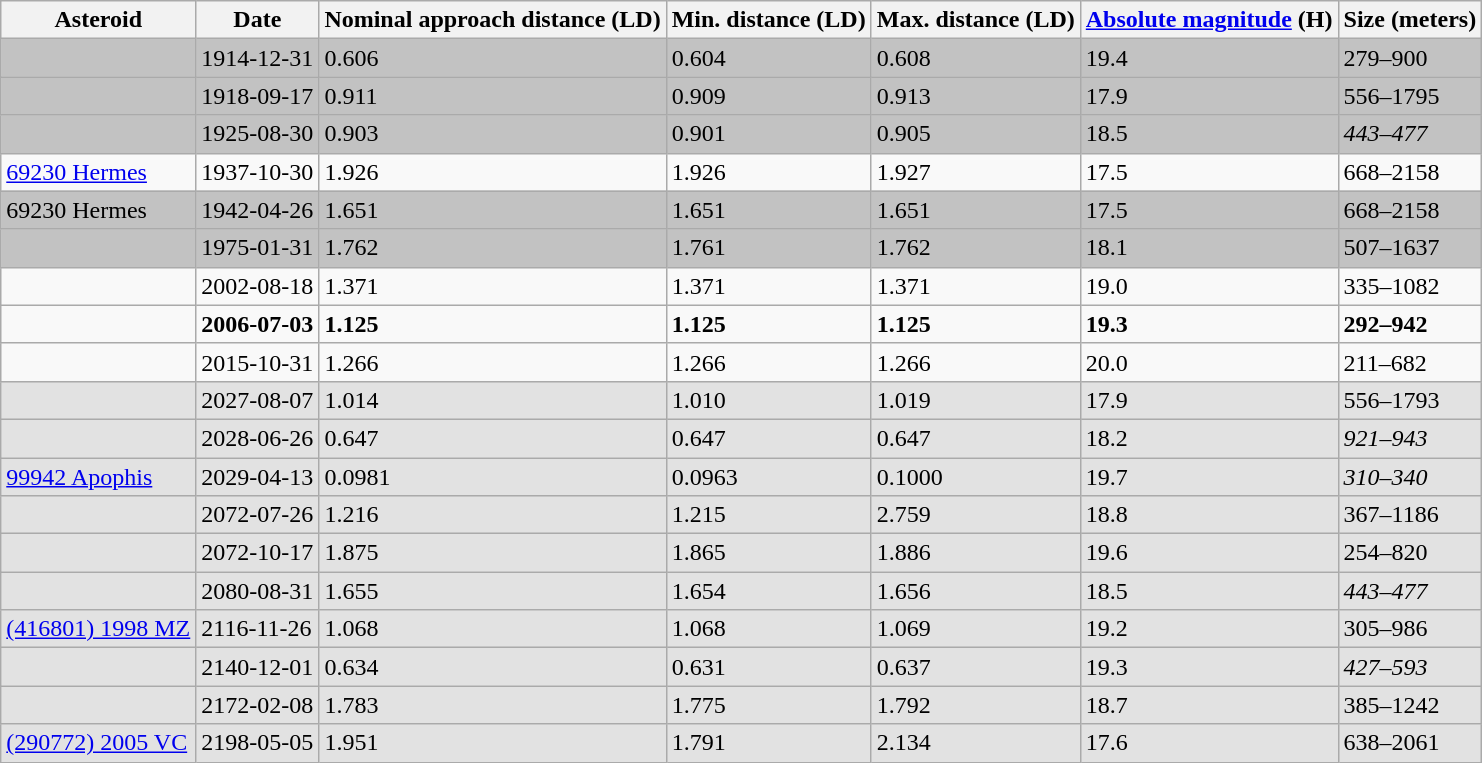<table class="wikitable collapsible collapsed sortable">
<tr>
<th>Asteroid</th>
<th>Date</th>
<th>Nominal approach distance (LD)</th>
<th>Min. distance (LD)</th>
<th>Max. distance (LD)</th>
<th><a href='#'>Absolute magnitude</a> (H)</th>
<th>Size (meters)</th>
</tr>
<tr bgcolor=#c2c2c2>
<td></td>
<td>1914-12-31</td>
<td>0.606</td>
<td>0.604</td>
<td>0.608</td>
<td>19.4</td>
<td>279–900</td>
</tr>
<tr bgcolor=#c2c2c2>
<td></td>
<td>1918-09-17</td>
<td>0.911</td>
<td>0.909</td>
<td>0.913</td>
<td>17.9</td>
<td>556–1795</td>
</tr>
<tr bgcolor=#c2c2c2>
<td></td>
<td>1925-08-30</td>
<td>0.903</td>
<td>0.901</td>
<td>0.905</td>
<td>18.5</td>
<td><em>443–477</em></td>
</tr>
<tr>
<td><a href='#'>69230 Hermes</a></td>
<td>1937-10-30</td>
<td>1.926</td>
<td>1.926</td>
<td>1.927</td>
<td>17.5</td>
<td>668–2158</td>
</tr>
<tr bgcolor=#c2c2c2>
<td>69230 Hermes</td>
<td>1942-04-26</td>
<td>1.651</td>
<td>1.651</td>
<td>1.651</td>
<td>17.5</td>
<td>668–2158</td>
</tr>
<tr bgcolor=#c2c2c2>
<td></td>
<td>1975-01-31</td>
<td>1.762</td>
<td>1.761</td>
<td>1.762</td>
<td>18.1</td>
<td>507–1637</td>
</tr>
<tr>
<td></td>
<td>2002-08-18</td>
<td>1.371</td>
<td>1.371</td>
<td>1.371</td>
<td>19.0</td>
<td>335–1082</td>
</tr>
<tr>
<td><strong> </strong></td>
<td><strong>2006-07-03</strong></td>
<td><strong>1.125</strong></td>
<td><strong>1.125</strong></td>
<td><strong>1.125</strong></td>
<td><strong>19.3</strong></td>
<td><strong>292–942</strong></td>
</tr>
<tr>
<td></td>
<td>2015-10-31</td>
<td>1.266</td>
<td>1.266</td>
<td>1.266</td>
<td>20.0</td>
<td>211–682</td>
</tr>
<tr bgcolor=#e2e2e2>
<td></td>
<td>2027-08-07</td>
<td>1.014</td>
<td>1.010</td>
<td>1.019</td>
<td>17.9</td>
<td>556–1793</td>
</tr>
<tr bgcolor=#e2e2e2>
<td></td>
<td>2028-06-26</td>
<td>0.647</td>
<td>0.647</td>
<td>0.647</td>
<td>18.2</td>
<td><em>921–943</em></td>
</tr>
<tr bgcolor=#e2e2e2>
<td><a href='#'>99942 Apophis</a></td>
<td>2029-04-13</td>
<td>0.0981</td>
<td>0.0963</td>
<td>0.1000</td>
<td>19.7</td>
<td><em>310–340</em></td>
</tr>
<tr bgcolor=#e2e2e2>
<td></td>
<td>2072-07-26</td>
<td>1.216</td>
<td>1.215</td>
<td>2.759</td>
<td>18.8</td>
<td>367–1186</td>
</tr>
<tr bgcolor=#e2e2e2>
<td></td>
<td>2072-10-17</td>
<td>1.875</td>
<td>1.865</td>
<td>1.886</td>
<td>19.6</td>
<td>254–820</td>
</tr>
<tr bgcolor=#e2e2e2>
<td></td>
<td>2080-08-31</td>
<td>1.655</td>
<td>1.654</td>
<td>1.656</td>
<td>18.5</td>
<td><em>443–477</em></td>
</tr>
<tr bgcolor=#e2e2e2>
<td><a href='#'>(416801) 1998 MZ</a></td>
<td>2116-11-26</td>
<td>1.068</td>
<td>1.068</td>
<td>1.069</td>
<td>19.2</td>
<td>305–986</td>
</tr>
<tr bgcolor=#e2e2e2>
<td></td>
<td>2140-12-01</td>
<td>0.634</td>
<td>0.631</td>
<td>0.637</td>
<td>19.3</td>
<td><em>427–593</em></td>
</tr>
<tr bgcolor=#e2e2e2>
<td></td>
<td>2172-02-08</td>
<td>1.783</td>
<td>1.775</td>
<td>1.792</td>
<td>18.7</td>
<td>385–1242</td>
</tr>
<tr bgcolor=#e2e2e2>
<td><a href='#'>(290772) 2005 VC</a></td>
<td>2198-05-05</td>
<td>1.951</td>
<td>1.791</td>
<td>2.134</td>
<td>17.6</td>
<td>638–2061</td>
</tr>
</table>
